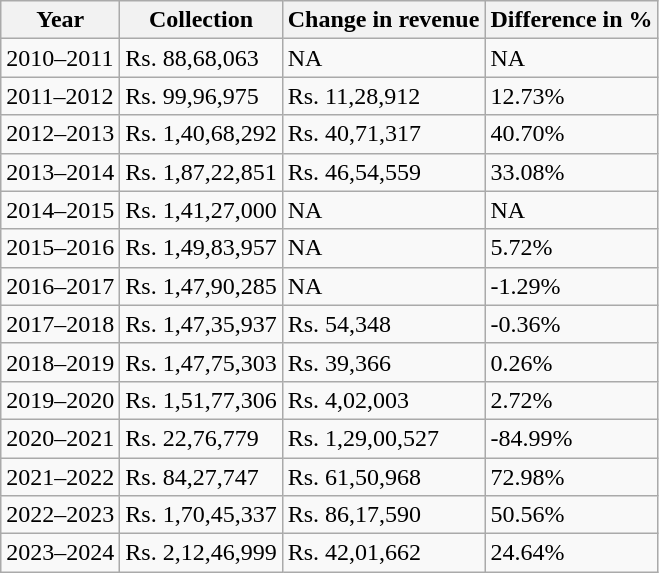<table class="wikitable sortable">
<tr>
<th>Year</th>
<th>Collection</th>
<th>Change in revenue</th>
<th>Difference in %</th>
</tr>
<tr>
<td>2010–2011</td>
<td>Rs. 88,68,063</td>
<td>NA</td>
<td>NA</td>
</tr>
<tr>
<td>2011–2012</td>
<td>Rs. 99,96,975</td>
<td>Rs. 11,28,912</td>
<td> 12.73%</td>
</tr>
<tr>
<td>2012–2013</td>
<td>Rs. 1,40,68,292</td>
<td>Rs. 40,71,317</td>
<td> 40.70%</td>
</tr>
<tr>
<td>2013–2014</td>
<td>Rs. 1,87,22,851</td>
<td>Rs. 46,54,559</td>
<td> 33.08%</td>
</tr>
<tr>
<td>2014–2015</td>
<td>Rs. 1,41,27,000</td>
<td>NA</td>
<td>NA</td>
</tr>
<tr>
<td>2015–2016</td>
<td>Rs. 1,49,83,957</td>
<td>NA</td>
<td> 5.72%</td>
</tr>
<tr>
<td>2016–2017</td>
<td>Rs. 1,47,90,285</td>
<td>NA</td>
<td> -1.29%</td>
</tr>
<tr>
<td>2017–2018</td>
<td>Rs. 1,47,35,937</td>
<td>Rs. 54,348</td>
<td> -0.36%</td>
</tr>
<tr>
<td>2018–2019</td>
<td>Rs. 1,47,75,303</td>
<td>Rs. 39,366</td>
<td> 0.26%</td>
</tr>
<tr>
<td>2019–2020</td>
<td>Rs. 1,51,77,306</td>
<td>Rs. 4,02,003</td>
<td> 2.72%</td>
</tr>
<tr>
<td>2020–2021</td>
<td>Rs. 22,76,779</td>
<td>Rs. 1,29,00,527</td>
<td> -84.99%</td>
</tr>
<tr>
<td>2021–2022</td>
<td>Rs. 84,27,747</td>
<td>Rs. 61,50,968</td>
<td> 72.98%</td>
</tr>
<tr>
<td>2022–2023</td>
<td>Rs. 1,70,45,337</td>
<td>Rs. 86,17,590</td>
<td> 50.56%</td>
</tr>
<tr>
<td>2023–2024</td>
<td>Rs. 2,12,46,999</td>
<td>Rs. 42,01,662</td>
<td> 24.64%</td>
</tr>
</table>
